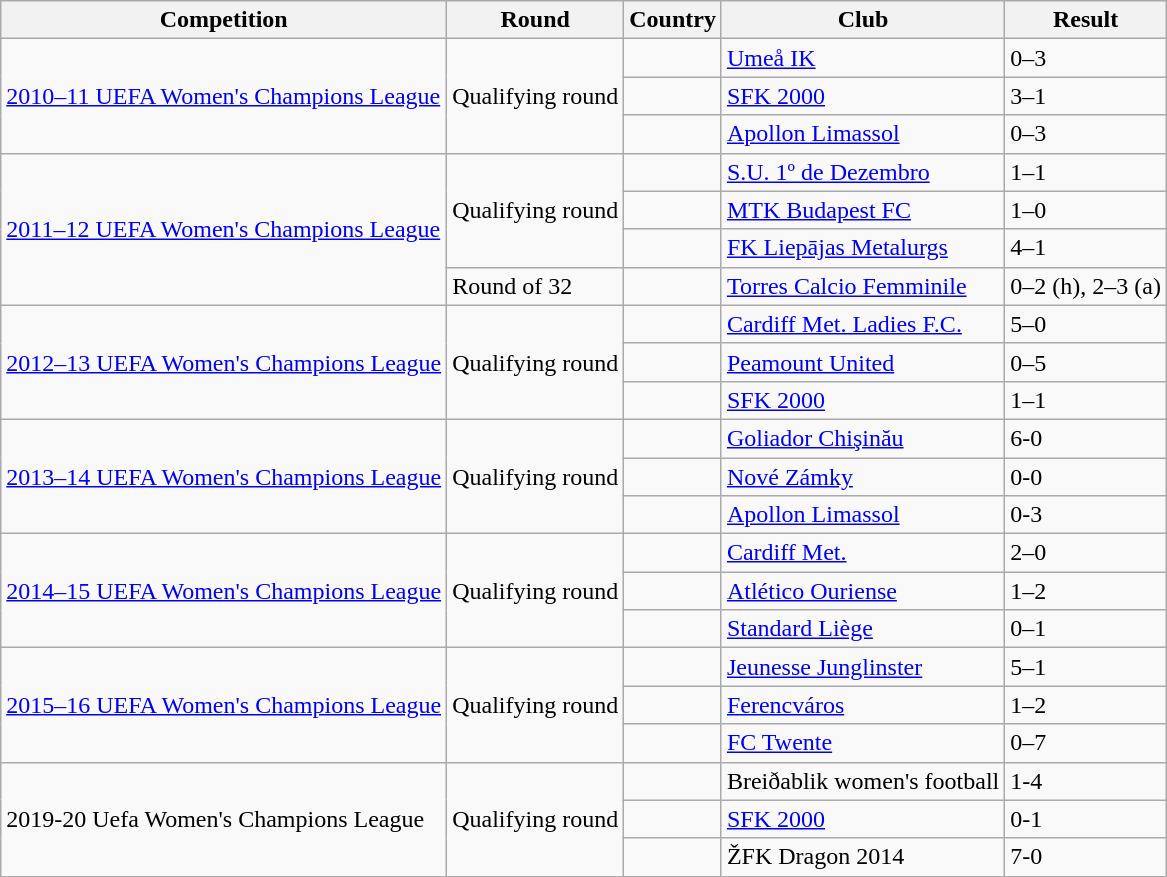<table class="wikitable">
<tr>
<th>Competition</th>
<th>Round</th>
<th>Country</th>
<th>Club</th>
<th>Result</th>
</tr>
<tr>
<td rowspan=3><a href='#'>2010–11 UEFA Women's Champions League</a></td>
<td rowspan=3>Qualifying round</td>
<td></td>
<td><a href='#'>Umeå IK</a></td>
<td>0–3</td>
</tr>
<tr>
<td></td>
<td><a href='#'>SFK 2000</a></td>
<td>3–1</td>
</tr>
<tr>
<td></td>
<td><a href='#'>Apollon Limassol</a></td>
<td>0–3</td>
</tr>
<tr>
<td rowspan=4><a href='#'>2011–12 UEFA Women's Champions League</a></td>
<td rowspan=3>Qualifying round</td>
<td></td>
<td><a href='#'>S.U. 1º de Dezembro</a></td>
<td>1–1</td>
</tr>
<tr>
<td></td>
<td><a href='#'>MTK Budapest FC</a></td>
<td>1–0</td>
</tr>
<tr>
<td></td>
<td><a href='#'>FK Liepājas Metalurgs</a></td>
<td>4–1</td>
</tr>
<tr>
<td>Round of 32</td>
<td></td>
<td><a href='#'>Torres Calcio Femminile</a></td>
<td>0–2 (h), 2–3 (a)</td>
</tr>
<tr>
<td rowspan=3><a href='#'>2012–13 UEFA Women's Champions League</a></td>
<td rowspan=3>Qualifying round</td>
<td></td>
<td><a href='#'>Cardiff Met. Ladies F.C.</a></td>
<td>5–0</td>
</tr>
<tr>
<td></td>
<td><a href='#'>Peamount United</a></td>
<td>0–5</td>
</tr>
<tr>
<td></td>
<td><a href='#'>SFK 2000</a></td>
<td>1–1</td>
</tr>
<tr>
<td rowspan=3><a href='#'>2013–14 UEFA Women's Champions League</a></td>
<td rowspan=3>Qualifying round</td>
<td></td>
<td><a href='#'>Goliador Chişinău</a></td>
<td>6-0</td>
</tr>
<tr>
<td></td>
<td><a href='#'>Nové Zámky</a></td>
<td>0-0</td>
</tr>
<tr>
<td></td>
<td><a href='#'>Apollon Limassol</a></td>
<td>0-3</td>
</tr>
<tr>
<td rowspan=3><a href='#'>2014–15 UEFA Women's Champions League</a></td>
<td rowspan=3>Qualifying round</td>
<td></td>
<td><a href='#'>Cardiff Met.</a></td>
<td>2–0</td>
</tr>
<tr>
<td></td>
<td><a href='#'>Atlético Ouriense</a></td>
<td>1–2</td>
</tr>
<tr>
<td></td>
<td><a href='#'>Standard Liège</a></td>
<td>0–1</td>
</tr>
<tr>
<td rowspan=3><a href='#'>2015–16 UEFA Women's Champions League</a></td>
<td rowspan=3>Qualifying round</td>
<td></td>
<td><a href='#'>Jeunesse Junglinster</a></td>
<td>5–1</td>
</tr>
<tr>
<td></td>
<td><a href='#'>Ferencváros</a></td>
<td>1–2</td>
</tr>
<tr>
<td></td>
<td><a href='#'>FC Twente</a></td>
<td>0–7</td>
</tr>
<tr>
<td rowspan="3">2019-20 Uefa Women's Champions League</td>
<td rowspan="3">Qualifying round</td>
<td></td>
<td>Breiðablik women's football</td>
<td>1-4</td>
</tr>
<tr>
<td></td>
<td><a href='#'>SFK 2000</a></td>
<td>0-1</td>
</tr>
<tr>
<td></td>
<td>ŽFK Dragon 2014</td>
<td>7-0</td>
</tr>
</table>
